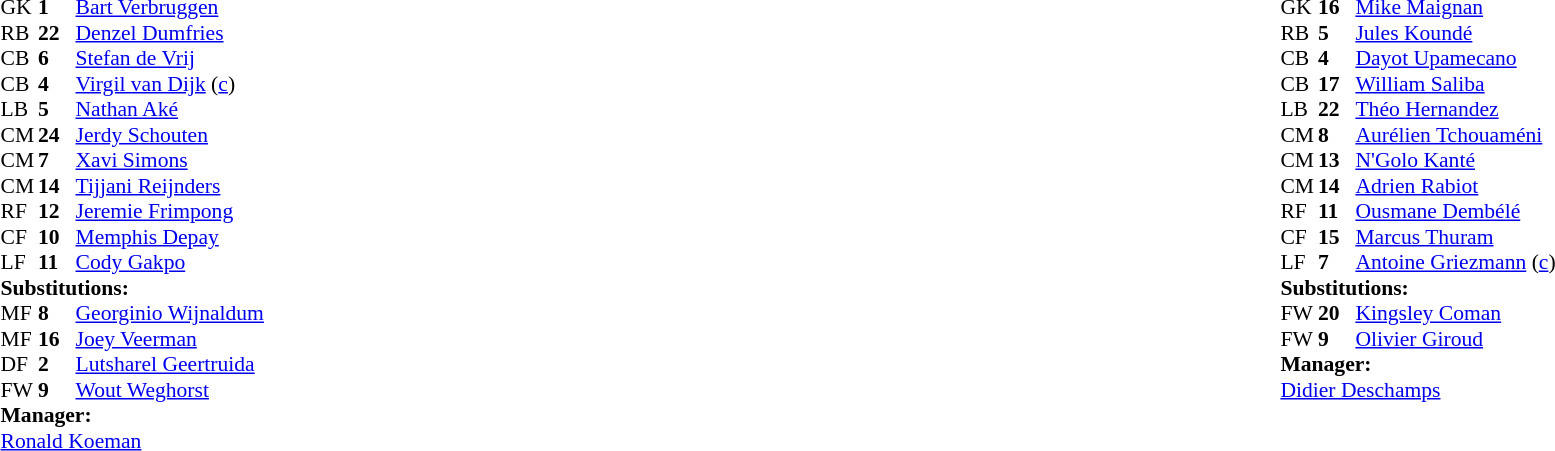<table width="100%">
<tr>
<td valign="top" width="40%"><br><table style="font-size:90%" cellspacing="0" cellpadding="0">
<tr>
<th width=25></th>
<th width=25></th>
</tr>
<tr>
<td>GK</td>
<td><strong>1</strong></td>
<td><a href='#'>Bart Verbruggen</a></td>
</tr>
<tr>
<td>RB</td>
<td><strong>22</strong></td>
<td><a href='#'>Denzel Dumfries</a></td>
</tr>
<tr>
<td>CB</td>
<td><strong>6</strong></td>
<td><a href='#'>Stefan de Vrij</a></td>
</tr>
<tr>
<td>CB</td>
<td><strong>4</strong></td>
<td><a href='#'>Virgil van Dijk</a> (<a href='#'>c</a>)</td>
</tr>
<tr>
<td>LB</td>
<td><strong>5</strong></td>
<td><a href='#'>Nathan Aké</a></td>
</tr>
<tr>
<td>CM</td>
<td><strong>24</strong></td>
<td><a href='#'>Jerdy Schouten</a></td>
<td></td>
<td></td>
</tr>
<tr>
<td>CM</td>
<td><strong>7</strong></td>
<td><a href='#'>Xavi Simons</a></td>
<td></td>
<td></td>
</tr>
<tr>
<td>CM</td>
<td><strong>14</strong></td>
<td><a href='#'>Tijjani Reijnders</a></td>
</tr>
<tr>
<td>RF</td>
<td><strong>12</strong></td>
<td><a href='#'>Jeremie Frimpong</a></td>
<td></td>
<td></td>
</tr>
<tr>
<td>CF</td>
<td><strong>10</strong></td>
<td><a href='#'>Memphis Depay</a></td>
<td></td>
<td></td>
</tr>
<tr>
<td>LF</td>
<td><strong>11</strong></td>
<td><a href='#'>Cody Gakpo</a></td>
</tr>
<tr>
<td colspan=3><strong>Substitutions:</strong></td>
</tr>
<tr>
<td>MF</td>
<td><strong>8</strong></td>
<td><a href='#'>Georginio Wijnaldum</a></td>
<td></td>
<td></td>
</tr>
<tr>
<td>MF</td>
<td><strong>16</strong></td>
<td><a href='#'>Joey Veerman</a></td>
<td></td>
<td></td>
</tr>
<tr>
<td>DF</td>
<td><strong>2</strong></td>
<td><a href='#'>Lutsharel Geertruida</a></td>
<td></td>
<td></td>
</tr>
<tr>
<td>FW</td>
<td><strong>9</strong></td>
<td><a href='#'>Wout Weghorst</a></td>
<td></td>
<td></td>
</tr>
<tr>
<td colspan="3"><strong>Manager:</strong></td>
</tr>
<tr>
<td colspan="3"><a href='#'>Ronald Koeman</a></td>
</tr>
</table>
</td>
<td valign="top"></td>
<td valign="top" width="50%"><br><table style="font-size:90%; margin:auto" cellspacing="0" cellpadding="0">
<tr>
<th width="25"></th>
<th width="25"></th>
</tr>
<tr>
<td>GK</td>
<td><strong>16</strong></td>
<td><a href='#'>Mike Maignan</a></td>
</tr>
<tr>
<td>RB</td>
<td><strong>5</strong></td>
<td><a href='#'>Jules Koundé</a></td>
</tr>
<tr>
<td>CB</td>
<td><strong>4</strong></td>
<td><a href='#'>Dayot Upamecano</a></td>
</tr>
<tr>
<td>CB</td>
<td><strong>17</strong></td>
<td><a href='#'>William Saliba</a></td>
</tr>
<tr>
<td>LB</td>
<td><strong>22</strong></td>
<td><a href='#'>Théo Hernandez</a></td>
</tr>
<tr>
<td>CM</td>
<td><strong>8</strong></td>
<td><a href='#'>Aurélien Tchouaméni</a></td>
</tr>
<tr>
<td>CM</td>
<td><strong>13</strong></td>
<td><a href='#'>N'Golo Kanté</a></td>
</tr>
<tr>
<td>CM</td>
<td><strong>14</strong></td>
<td><a href='#'>Adrien Rabiot</a></td>
</tr>
<tr>
<td>RF</td>
<td><strong>11</strong></td>
<td><a href='#'>Ousmane Dembélé</a></td>
<td></td>
<td></td>
</tr>
<tr>
<td>CF</td>
<td><strong>15</strong></td>
<td><a href='#'>Marcus Thuram</a></td>
<td></td>
<td></td>
</tr>
<tr>
<td>LF</td>
<td><strong>7</strong></td>
<td><a href='#'>Antoine Griezmann</a> (<a href='#'>c</a>)</td>
</tr>
<tr>
<td colspan=3><strong>Substitutions:</strong></td>
</tr>
<tr>
<td>FW</td>
<td><strong>20</strong></td>
<td><a href='#'>Kingsley Coman</a></td>
<td></td>
<td></td>
</tr>
<tr>
<td>FW</td>
<td><strong>9</strong></td>
<td><a href='#'>Olivier Giroud</a></td>
<td></td>
<td></td>
</tr>
<tr>
<td colspan="3"><strong>Manager:</strong></td>
</tr>
<tr>
<td colspan="3"><a href='#'>Didier Deschamps</a></td>
</tr>
</table>
</td>
</tr>
</table>
